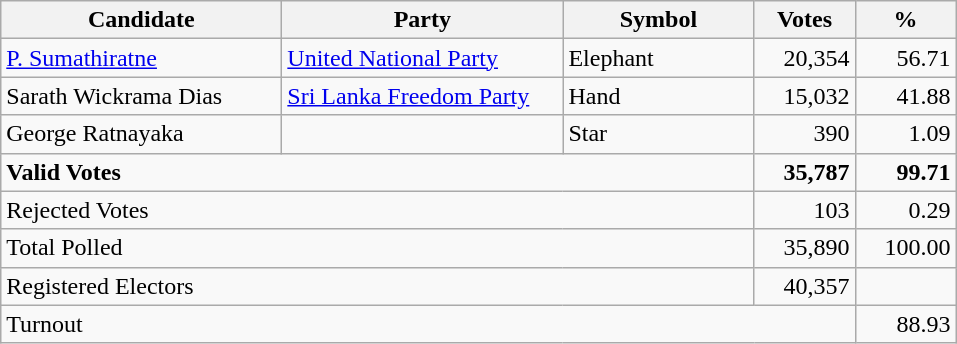<table class="wikitable" border="1" style="text-align:right;">
<tr>
<th align=left width="180">Candidate</th>
<th align=left width="180">Party</th>
<th align=left width="120">Symbol</th>
<th align=left width="60">Votes</th>
<th align=left width="60">%</th>
</tr>
<tr>
<td align=left><a href='#'>P. Sumathiratne</a></td>
<td align=left><a href='#'>United National Party</a></td>
<td align=left>Elephant</td>
<td align=right>20,354</td>
<td align=right>56.71</td>
</tr>
<tr>
<td align=left>Sarath Wickrama Dias</td>
<td align=left><a href='#'>Sri Lanka Freedom Party</a></td>
<td align=left>Hand</td>
<td align=right>15,032</td>
<td align=right>41.88</td>
</tr>
<tr>
<td align=left>George Ratnayaka</td>
<td align=left></td>
<td align=left>Star</td>
<td align=right>390</td>
<td align=right>1.09</td>
</tr>
<tr>
<td align=left colspan=3><strong>Valid Votes</strong></td>
<td align=right><strong>35,787</strong></td>
<td align=right><strong>99.71</strong></td>
</tr>
<tr>
<td align=left colspan=3>Rejected Votes</td>
<td align=right>103</td>
<td align=right>0.29</td>
</tr>
<tr>
<td align=left colspan=3>Total Polled</td>
<td align=right>35,890</td>
<td align=right>100.00</td>
</tr>
<tr>
<td align=left colspan=3>Registered Electors</td>
<td align=right>40,357</td>
<td></td>
</tr>
<tr>
<td align=left colspan=4>Turnout</td>
<td align=right>88.93</td>
</tr>
</table>
